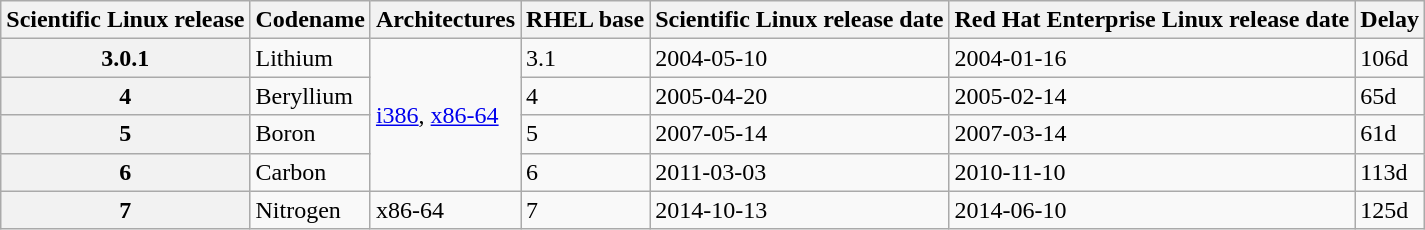<table class="wikitable">
<tr>
<th>Scientific Linux release</th>
<th>Codename</th>
<th>Architectures</th>
<th>RHEL base</th>
<th>Scientific Linux release date</th>
<th>Red Hat Enterprise Linux release date</th>
<th>Delay</th>
</tr>
<tr>
<th>3.0.1</th>
<td>Lithium</td>
<td rowspan="4"><a href='#'>i386</a>, <a href='#'>x86-64</a></td>
<td>3.1</td>
<td>2004-05-10</td>
<td>2004-01-16</td>
<td>106d</td>
</tr>
<tr>
<th>4</th>
<td>Beryllium</td>
<td>4</td>
<td>2005-04-20</td>
<td>2005-02-14</td>
<td>65d</td>
</tr>
<tr>
<th>5</th>
<td>Boron</td>
<td>5</td>
<td>2007-05-14</td>
<td>2007-03-14</td>
<td>61d</td>
</tr>
<tr>
<th>6</th>
<td>Carbon</td>
<td>6</td>
<td>2011-03-03</td>
<td>2010-11-10</td>
<td>113d</td>
</tr>
<tr>
<th>7</th>
<td>Nitrogen</td>
<td>x86-64</td>
<td>7</td>
<td>2014-10-13</td>
<td>2014-06-10</td>
<td>125d</td>
</tr>
</table>
